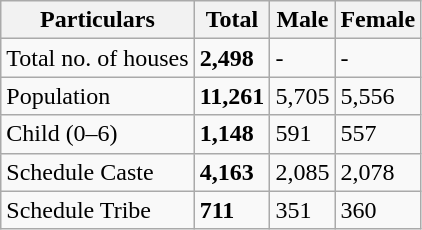<table class="wikitable">
<tr>
<th>Particulars</th>
<th>Total</th>
<th>Male</th>
<th>Female</th>
</tr>
<tr>
<td>Total no. of houses</td>
<td><strong>2,498</strong></td>
<td>-</td>
<td>-</td>
</tr>
<tr>
<td>Population</td>
<td><strong>11,261</strong></td>
<td>5,705</td>
<td>5,556</td>
</tr>
<tr>
<td>Child (0–6)</td>
<td><strong>1,148</strong></td>
<td>591</td>
<td>557</td>
</tr>
<tr>
<td>Schedule Caste</td>
<td><strong>4,163</strong></td>
<td>2,085</td>
<td>2,078</td>
</tr>
<tr>
<td>Schedule Tribe</td>
<td><strong>711</strong></td>
<td>351</td>
<td>360</td>
</tr>
</table>
